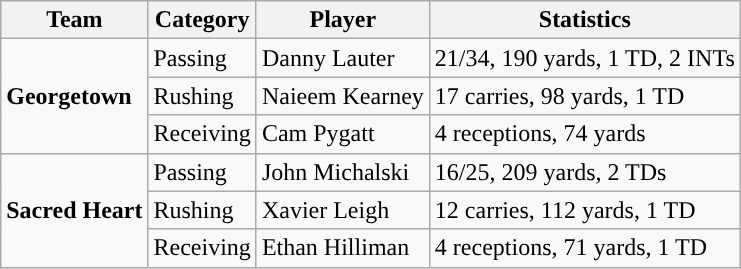<table class="wikitable" style="float: right;">
<tr>
<th>Team</th>
<th>Category</th>
<th>Player</th>
<th>Statistics</th>
</tr>
<tr>
<td rowspan=3><strong>Georgetown</strong></td>
<td>Passing</td>
<td>Danny Lauter</td>
<td>21/34, 190 yards, 1 TD, 2 INTs</td>
</tr>
<tr>
<td>Rushing</td>
<td>Naieem Kearney</td>
<td>17 carries, 98 yards, 1 TD</td>
</tr>
<tr>
<td>Receiving</td>
<td>Cam Pygatt</td>
<td>4 receptions, 74 yards</td>
</tr>
<tr>
<td rowspan=3><strong>Sacred Heart</strong></td>
<td>Passing</td>
<td>John Michalski</td>
<td>16/25, 209 yards, 2 TDs</td>
</tr>
<tr>
<td>Rushing</td>
<td>Xavier Leigh</td>
<td>12 carries, 112 yards, 1 TD</td>
</tr>
<tr>
<td>Receiving</td>
<td>Ethan Hilliman</td>
<td>4 receptions, 71 yards, 1 TD</td>
</tr>
</table>
